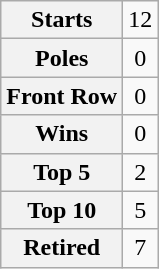<table class="wikitable" style="text-align:center">
<tr>
<th>Starts</th>
<td>12</td>
</tr>
<tr>
<th>Poles</th>
<td>0</td>
</tr>
<tr>
<th>Front Row</th>
<td>0</td>
</tr>
<tr>
<th>Wins</th>
<td>0</td>
</tr>
<tr>
<th>Top 5</th>
<td>2</td>
</tr>
<tr>
<th>Top 10</th>
<td>5</td>
</tr>
<tr>
<th>Retired</th>
<td>7</td>
</tr>
</table>
